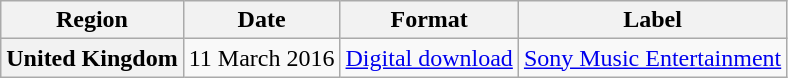<table class="wikitable plainrowheaders">
<tr>
<th scope="col">Region</th>
<th scope="col">Date</th>
<th scope="col">Format</th>
<th scope="col">Label</th>
</tr>
<tr>
<th scope="row">United Kingdom</th>
<td>11 March 2016</td>
<td><a href='#'>Digital download</a></td>
<td><a href='#'>Sony Music Entertainment</a></td>
</tr>
</table>
